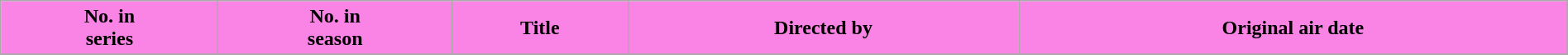<table class="wikitable plainrowheaders" style="width: 100%; margin: auto;">
<tr>
<th scope="col" style="background:#F984E5; color:#000;">No. in<br>series</th>
<th scope="col" style="background:#F984E5; color:#000;">No. in<br>season</th>
<th scope="col" style="background:#F984E5; color:#000;">Title</th>
<th scope="col" style="background:#F984E5; color:#000;">Directed by</th>
<th scope="col" style="background:#F984E5; color:#000;">Original air date</th>
</tr>
<tr>
</tr>
</table>
